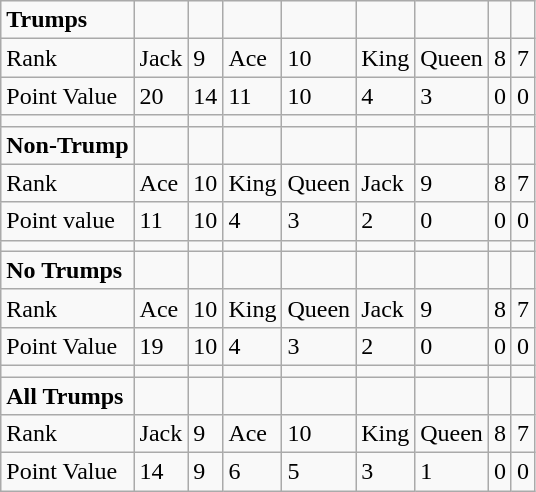<table class="wikitable">
<tr>
<td><strong>Trumps</strong></td>
<td></td>
<td></td>
<td></td>
<td></td>
<td></td>
<td></td>
<td></td>
<td></td>
</tr>
<tr>
<td>Rank</td>
<td>Jack</td>
<td>9</td>
<td>Ace</td>
<td>10</td>
<td>King</td>
<td>Queen</td>
<td>8</td>
<td>7</td>
</tr>
<tr>
<td>Point Value</td>
<td>20</td>
<td>14</td>
<td>11</td>
<td>10</td>
<td>4</td>
<td>3</td>
<td>0</td>
<td>0</td>
</tr>
<tr>
<td></td>
<td></td>
<td></td>
<td></td>
<td></td>
<td></td>
<td></td>
<td></td>
<td></td>
</tr>
<tr>
<td><strong>Non-Trump</strong></td>
<td></td>
<td></td>
<td></td>
<td></td>
<td></td>
<td></td>
<td></td>
<td></td>
</tr>
<tr>
<td>Rank</td>
<td>Ace</td>
<td>10</td>
<td>King</td>
<td>Queen</td>
<td>Jack</td>
<td>9</td>
<td>8</td>
<td>7</td>
</tr>
<tr>
<td>Point value</td>
<td>11</td>
<td>10</td>
<td>4</td>
<td>3</td>
<td>2</td>
<td>0</td>
<td>0</td>
<td>0</td>
</tr>
<tr>
<td></td>
<td></td>
<td></td>
<td></td>
<td></td>
<td></td>
<td></td>
<td></td>
<td></td>
</tr>
<tr>
<td><strong>No Trumps</strong></td>
<td></td>
<td></td>
<td></td>
<td></td>
<td></td>
<td></td>
<td></td>
<td></td>
</tr>
<tr>
<td>Rank</td>
<td>Ace</td>
<td>10</td>
<td>King</td>
<td>Queen</td>
<td>Jack</td>
<td>9</td>
<td>8</td>
<td>7</td>
</tr>
<tr>
<td>Point Value</td>
<td>19</td>
<td>10</td>
<td>4</td>
<td>3</td>
<td>2</td>
<td>0</td>
<td>0</td>
<td>0</td>
</tr>
<tr>
<td></td>
<td></td>
<td></td>
<td></td>
<td></td>
<td></td>
<td></td>
<td></td>
<td></td>
</tr>
<tr>
<td><strong>All Trumps</strong></td>
<td></td>
<td></td>
<td></td>
<td></td>
<td></td>
<td></td>
<td></td>
<td></td>
</tr>
<tr>
<td>Rank</td>
<td>Jack</td>
<td>9</td>
<td>Ace</td>
<td>10</td>
<td>King</td>
<td>Queen</td>
<td>8</td>
<td>7</td>
</tr>
<tr>
<td>Point Value</td>
<td>14</td>
<td>9</td>
<td>6</td>
<td>5</td>
<td>3</td>
<td>1</td>
<td>0</td>
<td>0</td>
</tr>
</table>
